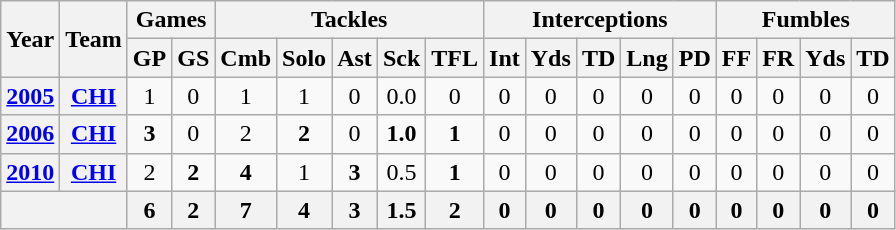<table class="wikitable" style="text-align:center">
<tr>
<th rowspan="2">Year</th>
<th rowspan="2">Team</th>
<th colspan="2">Games</th>
<th colspan="5">Tackles</th>
<th colspan="5">Interceptions</th>
<th colspan="4">Fumbles</th>
</tr>
<tr>
<th>GP</th>
<th>GS</th>
<th>Cmb</th>
<th>Solo</th>
<th>Ast</th>
<th>Sck</th>
<th>TFL</th>
<th>Int</th>
<th>Yds</th>
<th>TD</th>
<th>Lng</th>
<th>PD</th>
<th>FF</th>
<th>FR</th>
<th>Yds</th>
<th>TD</th>
</tr>
<tr>
<th><a href='#'>2005</a></th>
<th><a href='#'>CHI</a></th>
<td>1</td>
<td>0</td>
<td>1</td>
<td>1</td>
<td>0</td>
<td>0.0</td>
<td>0</td>
<td>0</td>
<td>0</td>
<td>0</td>
<td>0</td>
<td>0</td>
<td>0</td>
<td>0</td>
<td>0</td>
<td>0</td>
</tr>
<tr>
<th><a href='#'>2006</a></th>
<th><a href='#'>CHI</a></th>
<td><strong>3</strong></td>
<td>0</td>
<td>2</td>
<td><strong>2</strong></td>
<td>0</td>
<td><strong>1.0</strong></td>
<td><strong>1</strong></td>
<td>0</td>
<td>0</td>
<td>0</td>
<td>0</td>
<td>0</td>
<td>0</td>
<td>0</td>
<td>0</td>
<td>0</td>
</tr>
<tr>
<th><a href='#'>2010</a></th>
<th><a href='#'>CHI</a></th>
<td>2</td>
<td><strong>2</strong></td>
<td><strong>4</strong></td>
<td>1</td>
<td><strong>3</strong></td>
<td>0.5</td>
<td><strong>1</strong></td>
<td>0</td>
<td>0</td>
<td>0</td>
<td>0</td>
<td>0</td>
<td>0</td>
<td>0</td>
<td>0</td>
<td>0</td>
</tr>
<tr>
<th colspan="2"></th>
<th>6</th>
<th>2</th>
<th>7</th>
<th>4</th>
<th>3</th>
<th>1.5</th>
<th>2</th>
<th>0</th>
<th>0</th>
<th>0</th>
<th>0</th>
<th>0</th>
<th>0</th>
<th>0</th>
<th>0</th>
<th>0</th>
</tr>
</table>
